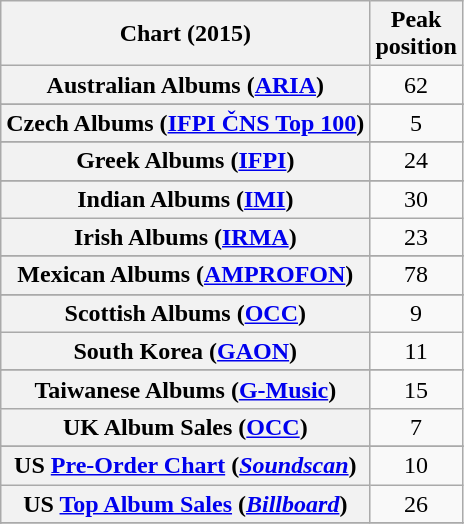<table class="wikitable sortable plainrowheaders" style="text-align:center">
<tr>
<th>Chart (2015)</th>
<th>Peak<br>position</th>
</tr>
<tr>
<th scope="row">Australian Albums (<a href='#'>ARIA</a>)</th>
<td>62</td>
</tr>
<tr>
</tr>
<tr>
</tr>
<tr>
</tr>
<tr>
</tr>
<tr>
<th scope="row">Czech Albums (<a href='#'>IFPI ČNS Top 100</a>)</th>
<td>5</td>
</tr>
<tr>
</tr>
<tr>
</tr>
<tr>
</tr>
<tr>
<th scope="row">Greek Albums (<a href='#'>IFPI</a>)</th>
<td>24</td>
</tr>
<tr>
</tr>
<tr>
<th scope="row">Indian Albums (<a href='#'>IMI</a>)</th>
<td>30</td>
</tr>
<tr>
<th scope="row">Irish Albums (<a href='#'>IRMA</a>)</th>
<td>23</td>
</tr>
<tr>
</tr>
<tr>
</tr>
<tr>
<th scope="row">Mexican Albums (<a href='#'>AMPROFON</a>)</th>
<td>78</td>
</tr>
<tr>
</tr>
<tr>
</tr>
<tr>
</tr>
<tr>
<th scope="row">Scottish Albums (<a href='#'>OCC</a>)</th>
<td>9</td>
</tr>
<tr>
<th scope="row">South Korea (<a href='#'>GAON</a>)</th>
<td>11</td>
</tr>
<tr>
</tr>
<tr>
</tr>
<tr>
</tr>
<tr>
<th scope="row">Taiwanese Albums (<a href='#'>G-Music</a>)</th>
<td>15</td>
</tr>
<tr>
<th scope="row">UK Album Sales (<a href='#'>OCC</a>)</th>
<td>7</td>
</tr>
<tr>
</tr>
<tr>
</tr>
<tr>
</tr>
<tr>
<th scope="row">US <a href='#'>Pre-Order Chart</a> (<em><a href='#'>Soundscan</a></em>)</th>
<td>10</td>
</tr>
<tr>
<th scope="row">US <a href='#'>Top Album Sales</a> (<em><a href='#'>Billboard</a></em>)</th>
<td>26</td>
</tr>
<tr>
</tr>
<tr>
</tr>
</table>
